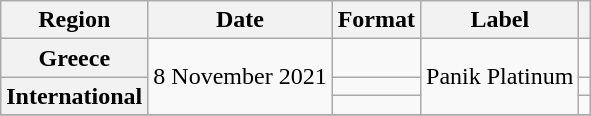<table class="wikitable plainrowheaders">
<tr>
<th scope="col">Region</th>
<th scope="col">Date</th>
<th scope="col">Format</th>
<th scope="col">Label</th>
<th scope="col"></th>
</tr>
<tr>
<th scope="row">Greece</th>
<td rowspan="3">8 November 2021</td>
<td></td>
<td rowspan="3">Panik Platinum</td>
<td></td>
</tr>
<tr>
<th scope="row" rowspan="2">International</th>
<td></td>
<td></td>
</tr>
<tr>
<td></td>
<td></td>
</tr>
<tr>
</tr>
</table>
